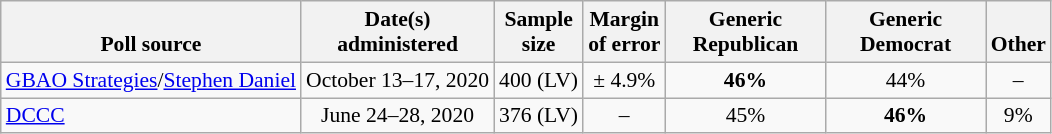<table class="wikitable" style="font-size:90%;text-align:center;">
<tr valign=bottom>
<th>Poll source</th>
<th>Date(s)<br>administered</th>
<th>Sample<br>size</th>
<th>Margin<br>of error</th>
<th style="width:100px;">Generic<br>Republican</th>
<th style="width:100px;">Generic<br>Democrat</th>
<th>Other</th>
</tr>
<tr>
<td style="text-align:left;"><a href='#'>GBAO Strategies</a>/<a href='#'>Stephen Daniel</a></td>
<td>October 13–17, 2020</td>
<td>400 (LV)</td>
<td>± 4.9%</td>
<td><strong>46%</strong></td>
<td>44%</td>
<td>–</td>
</tr>
<tr>
<td style="text-align:left;"><a href='#'>DCCC</a></td>
<td>June 24–28, 2020</td>
<td>376 (LV)</td>
<td>–</td>
<td>45%</td>
<td><strong>46%</strong></td>
<td>9%</td>
</tr>
</table>
